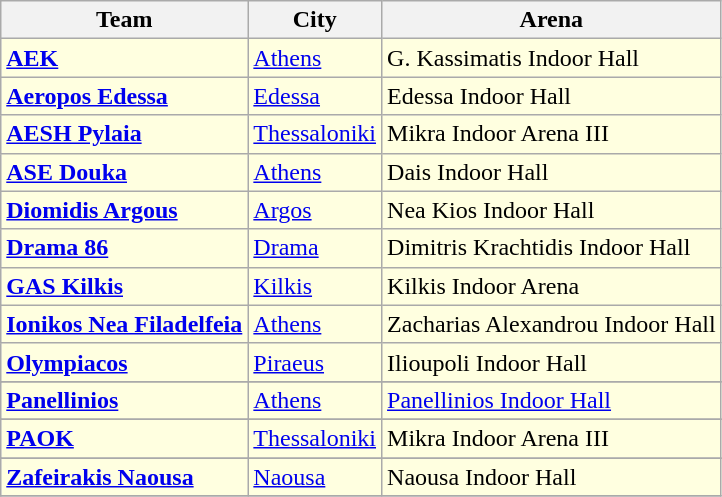<table class="wikitable sortable">
<tr>
<th>Team</th>
<th>City</th>
<th>Arena</th>
</tr>
<tr bgcolor=ffffe0>
<td><strong><a href='#'>AEK</a></strong></td>
<td><a href='#'>Athens</a></td>
<td>G. Kassimatis Indoor Hall</td>
</tr>
<tr bgcolor=ffffe0>
<td><strong><a href='#'>Aeropos Edessa</a></strong></td>
<td><a href='#'>Edessa</a></td>
<td>Edessa Indoor Hall</td>
</tr>
<tr bgcolor=ffffe0>
<td><strong><a href='#'>AESH Pylaia</a></strong></td>
<td><a href='#'>Thessaloniki</a></td>
<td>Mikra Indoor Arena III</td>
</tr>
<tr bgcolor=ffffe0>
<td><strong><a href='#'>ASE Douka</a></strong></td>
<td><a href='#'>Athens</a></td>
<td>Dais Indoor Hall</td>
</tr>
<tr bgcolor=ffffe0>
<td><strong><a href='#'>Diomidis Argous</a></strong></td>
<td><a href='#'>Argos</a></td>
<td>Nea Kios Indoor Hall</td>
</tr>
<tr bgcolor=ffffe0>
<td><strong><a href='#'>Drama 86</a></strong></td>
<td><a href='#'>Drama</a></td>
<td>Dimitris Krachtidis Indoor Hall</td>
</tr>
<tr bgcolor=ffffe0>
<td><strong><a href='#'>GAS Kilkis</a></strong></td>
<td><a href='#'>Kilkis</a></td>
<td>Kilkis Indoor Arena</td>
</tr>
<tr bgcolor=ffffe0>
<td><strong><a href='#'>Ionikos Nea Filadelfeia</a></strong></td>
<td><a href='#'>Athens</a></td>
<td>Zacharias Alexandrou Indoor Hall</td>
</tr>
<tr bgcolor=ffffe0>
<td><strong><a href='#'>Olympiacos</a></strong></td>
<td><a href='#'>Piraeus</a></td>
<td>Ilioupoli Indoor Hall</td>
</tr>
<tr>
</tr>
<tr bgcolor=ffffe0>
<td><strong><a href='#'>Panellinios</a></strong></td>
<td><a href='#'>Athens</a></td>
<td><a href='#'>Panellinios Indoor Hall</a></td>
</tr>
<tr>
</tr>
<tr bgcolor=ffffe0>
<td><strong><a href='#'>PAOK</a></strong></td>
<td><a href='#'>Thessaloniki</a></td>
<td>Mikra Indoor Arena III</td>
</tr>
<tr>
</tr>
<tr bgcolor=ffffe0>
<td><strong><a href='#'>Zafeirakis Naousa</a></strong></td>
<td><a href='#'>Naousa</a></td>
<td>Naousa Indoor Hall</td>
</tr>
<tr>
</tr>
</table>
